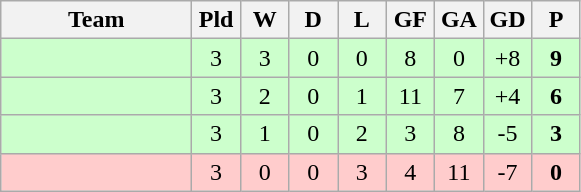<table class="wikitable">
<tr>
<th width=120>Team</th>
<th width=25>Pld</th>
<th width=25>W</th>
<th width=25>D</th>
<th width=25>L</th>
<th width=25>GF</th>
<th width=25>GA</th>
<th width=25>GD</th>
<th width=25>P</th>
</tr>
<tr align=center bgcolor=#ccffcc>
<td align=left></td>
<td>3</td>
<td>3</td>
<td>0</td>
<td>0</td>
<td>8</td>
<td>0</td>
<td>+8</td>
<td><strong>9</strong></td>
</tr>
<tr align=center bgcolor=#ccffcc>
<td align=left></td>
<td>3</td>
<td>2</td>
<td>0</td>
<td>1</td>
<td>11</td>
<td>7</td>
<td>+4</td>
<td><strong>6</strong></td>
</tr>
<tr align=center bgcolor=#ccffcc>
<td align=left></td>
<td>3</td>
<td>1</td>
<td>0</td>
<td>2</td>
<td>3</td>
<td>8</td>
<td>-5</td>
<td><strong>3</strong></td>
</tr>
<tr align=center bgcolor=#ffcccc>
<td align=left></td>
<td>3</td>
<td>0</td>
<td>0</td>
<td>3</td>
<td>4</td>
<td>11</td>
<td>-7</td>
<td><strong>0</strong></td>
</tr>
</table>
